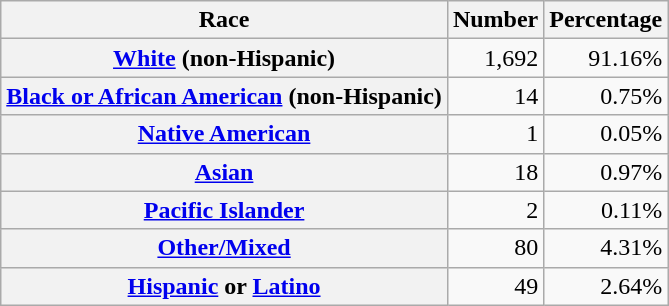<table class="wikitable" style="text-align:right">
<tr>
<th scope="col">Race</th>
<th scope="col">Number</th>
<th scope="col">Percentage</th>
</tr>
<tr>
<th scope="row"><a href='#'>White</a> (non-Hispanic)</th>
<td>1,692</td>
<td>91.16%</td>
</tr>
<tr>
<th scope="row"><a href='#'>Black or African American</a> (non-Hispanic)</th>
<td>14</td>
<td>0.75%</td>
</tr>
<tr>
<th scope="row"><a href='#'>Native American</a></th>
<td>1</td>
<td>0.05%</td>
</tr>
<tr>
<th scope="row"><a href='#'>Asian</a></th>
<td>18</td>
<td>0.97%</td>
</tr>
<tr>
<th scope="row"><a href='#'>Pacific Islander</a></th>
<td>2</td>
<td>0.11%</td>
</tr>
<tr>
<th scope="row"><a href='#'>Other/Mixed</a></th>
<td>80</td>
<td>4.31%</td>
</tr>
<tr>
<th scope="row"><a href='#'>Hispanic</a> or <a href='#'>Latino</a></th>
<td>49</td>
<td>2.64%</td>
</tr>
</table>
